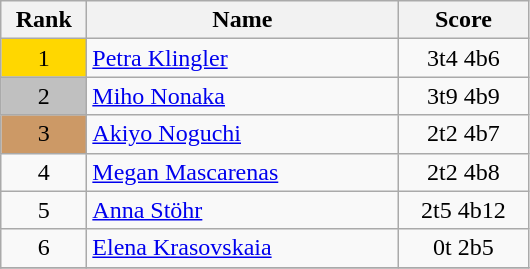<table class="wikitable">
<tr>
<th width = "50">Rank</th>
<th width = "200">Name</th>
<th width = "80">Score</th>
</tr>
<tr>
<td align="center" style="background: gold">1</td>
<td> <a href='#'>Petra Klingler</a></td>
<td align="center">3t4 4b6</td>
</tr>
<tr>
<td align="center" style="background: silver">2</td>
<td> <a href='#'>Miho Nonaka</a></td>
<td align="center">3t9 4b9</td>
</tr>
<tr>
<td align="center" style="background: #cc9966">3</td>
<td> <a href='#'>Akiyo Noguchi</a></td>
<td align="center">2t2 4b7</td>
</tr>
<tr>
<td align="center">4</td>
<td> <a href='#'>Megan Mascarenas</a></td>
<td align="center">2t2 4b8</td>
</tr>
<tr>
<td align="center">5</td>
<td> <a href='#'>Anna Stöhr</a></td>
<td align="center">2t5 4b12</td>
</tr>
<tr>
<td align="center">6</td>
<td> <a href='#'>Elena Krasovskaia</a></td>
<td align="center">0t 2b5</td>
</tr>
<tr>
</tr>
</table>
